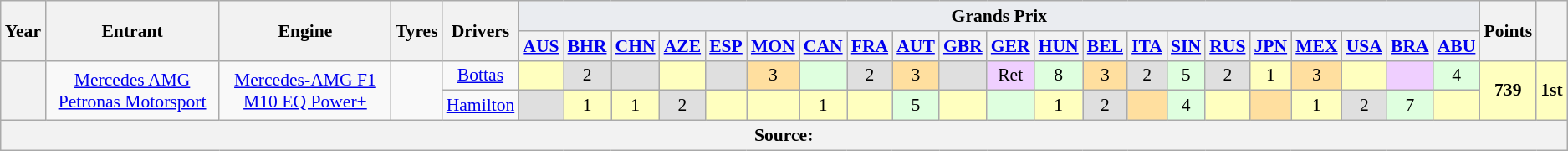<table class="wikitable" style="text-align:center; font-size:90%">
<tr>
<th rowspan="2">Year</th>
<th rowspan="2">Entrant</th>
<th rowspan="2">Engine</th>
<th rowspan="2">Tyres</th>
<th rowspan="2">Drivers</th>
<td colspan="21" style="background:#eaecf0; text-align:center;"><strong>Grands Prix</strong></td>
<th rowspan="2">Points</th>
<th rowspan="2"></th>
</tr>
<tr>
<th><a href='#'>AUS</a></th>
<th><a href='#'>BHR</a></th>
<th><a href='#'>CHN</a></th>
<th><a href='#'>AZE</a></th>
<th><a href='#'>ESP</a></th>
<th><a href='#'>MON</a></th>
<th><a href='#'>CAN</a></th>
<th><a href='#'>FRA</a></th>
<th><a href='#'>AUT</a></th>
<th><a href='#'>GBR</a></th>
<th><a href='#'>GER</a></th>
<th><a href='#'>HUN</a></th>
<th><a href='#'>BEL</a></th>
<th><a href='#'>ITA</a></th>
<th><a href='#'>SIN</a></th>
<th><a href='#'>RUS</a></th>
<th><a href='#'>JPN</a></th>
<th><a href='#'>MEX</a></th>
<th><a href='#'>USA</a></th>
<th><a href='#'>BRA</a></th>
<th><a href='#'>ABU</a></th>
</tr>
<tr>
<th rowspan="2"></th>
<td rowspan="2"><a href='#'>Mercedes AMG Petronas Motorsport</a></td>
<td rowspan="2"><a href='#'>Mercedes-AMG F1 M10 EQ Power+</a></td>
<td rowspan="2"></td>
<td><a href='#'>Bottas</a></td>
<td style="background:#FFFFBF;"></td>
<td style="background:#dfdfdf">2</td>
<td style="background:#dfdfdf"></td>
<td style="background:#ffffbf"></td>
<td style="background:#dfdfdf"></td>
<td style="background:#ffdf9f">3</td>
<td style="background:#dfffdf"></td>
<td style="background:#dfdfdf">2</td>
<td style="background-color:#ffdf9f">3</td>
<td style="background:#dfdfdf"></td>
<td style="background:#efcfff;">Ret</td>
<td style="background:#dfffdf">8</td>
<td style="background:#ffdf9f">3</td>
<td style="background:#dfdfdf">2</td>
<td style="background:#dfffdf">5</td>
<td style="background:#dfdfdf">2</td>
<td style="background:#ffffbf">1</td>
<td style="background:#ffdf9f">3</td>
<td style="background:#ffffbf"></td>
<td style="background:#efcfff;"></td>
<td style="background:#dfffdf">4</td>
<th rowspan="2" style="background-color:#ffffbf">739</th>
<th rowspan="2" style="background-color:#ffffbf">1st</th>
</tr>
<tr>
<td><a href='#'>Hamilton</a></td>
<td style="background:#DFDFDF;"></td>
<td style="background:#ffffbf">1</td>
<td style="background:#ffffbf">1</td>
<td style="background:#dfdfdf">2</td>
<td style="background:#ffffbf"></td>
<td style="background:#ffffbf"></td>
<td style="background:#ffffbf">1</td>
<td style="background:#ffffbf"></td>
<td style="background-color:#dfffdf">5</td>
<td style="background:#ffffbf"></td>
<td style="background:#dfffdf"></td>
<td style="background:#ffffbf">1</td>
<td style="background:#dfdfdf">2</td>
<td style="background:#ffdf9f"></td>
<td style="background:#dfffdf">4</td>
<td style="background:#ffffbf"></td>
<td style="background:#ffdf9f"></td>
<td style="background:#ffffbf">1</td>
<td style="background:#dfdfdf">2</td>
<td style="background:#dfffdf">7</td>
<td style="background:#ffffbf"></td>
</tr>
<tr>
<th colspan="28">Source:</th>
</tr>
</table>
